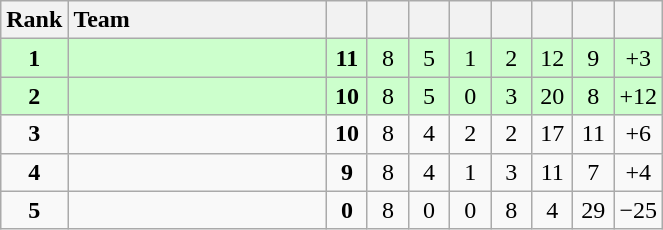<table class="wikitable" style="text-align: center;">
<tr>
<th width=30>Rank</th>
<th width=165 style="text-align:left;">Team</th>
<th width=20></th>
<th width=20></th>
<th width=20></th>
<th width=20></th>
<th width=20></th>
<th width=20></th>
<th width=20></th>
<th width=20></th>
</tr>
<tr style="background:#ccffcc;">
<td><strong>1</strong></td>
<td style="text-align:left;"></td>
<td><strong>11</strong></td>
<td>8</td>
<td>5</td>
<td>1</td>
<td>2</td>
<td>12</td>
<td>9</td>
<td>+3</td>
</tr>
<tr style="background:#ccffcc;">
<td><strong>2</strong></td>
<td style="text-align:left;"></td>
<td><strong>10</strong></td>
<td>8</td>
<td>5</td>
<td>0</td>
<td>3</td>
<td>20</td>
<td>8</td>
<td>+12</td>
</tr>
<tr>
<td><strong>3</strong></td>
<td style="text-align:left;"></td>
<td><strong>10</strong></td>
<td>8</td>
<td>4</td>
<td>2</td>
<td>2</td>
<td>17</td>
<td>11</td>
<td>+6</td>
</tr>
<tr>
<td><strong>4</strong></td>
<td style="text-align:left;"></td>
<td><strong>9</strong></td>
<td>8</td>
<td>4</td>
<td>1</td>
<td>3</td>
<td>11</td>
<td>7</td>
<td>+4</td>
</tr>
<tr>
<td><strong>5</strong></td>
<td style="text-align:left;"></td>
<td><strong>0</strong></td>
<td>8</td>
<td>0</td>
<td>0</td>
<td>8</td>
<td>4</td>
<td>29</td>
<td>−25</td>
</tr>
</table>
